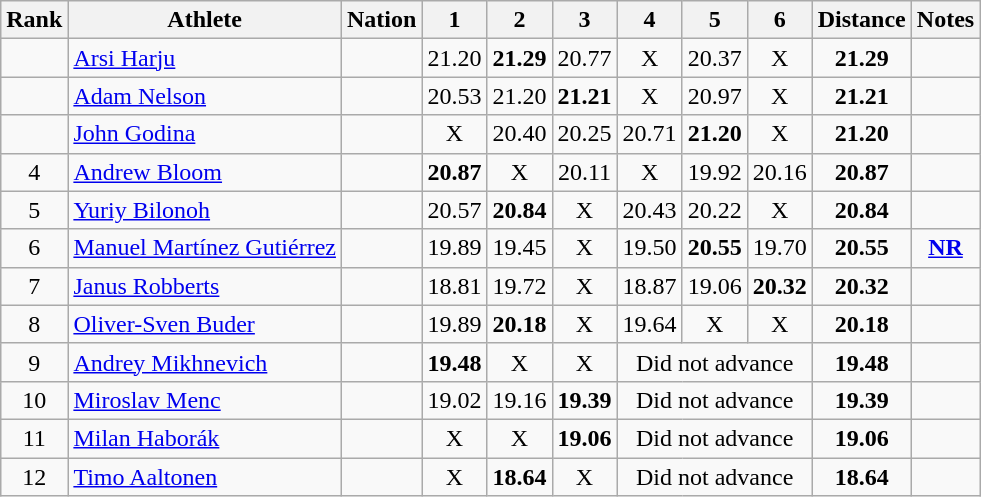<table class="wikitable sortable" style=" text-align:center">
<tr>
<th>Rank</th>
<th>Athlete</th>
<th>Nation</th>
<th>1</th>
<th>2</th>
<th>3</th>
<th>4</th>
<th>5</th>
<th>6</th>
<th>Distance</th>
<th>Notes</th>
</tr>
<tr>
<td></td>
<td align=left><a href='#'>Arsi Harju</a></td>
<td align=left></td>
<td>21.20</td>
<td><strong>21.29</strong></td>
<td>20.77</td>
<td data-sort-value=1.00>X</td>
<td>20.37</td>
<td data-sort-value=1.00>X</td>
<td><strong>21.29</strong></td>
<td></td>
</tr>
<tr>
<td></td>
<td align=left><a href='#'>Adam Nelson</a></td>
<td align=left></td>
<td>20.53</td>
<td>21.20</td>
<td><strong>21.21</strong></td>
<td data-sort-value=1.00>X</td>
<td>20.97</td>
<td data-sort-value=1.00>X</td>
<td><strong>21.21</strong></td>
<td></td>
</tr>
<tr>
<td></td>
<td align=left><a href='#'>John Godina</a></td>
<td align=left></td>
<td data-sort-value=1.00>X</td>
<td>20.40</td>
<td>20.25</td>
<td>20.71</td>
<td><strong>21.20</strong></td>
<td data-sort-value=1.00>X</td>
<td><strong>21.20</strong></td>
<td></td>
</tr>
<tr>
<td>4</td>
<td align=left><a href='#'>Andrew Bloom</a></td>
<td align=left></td>
<td><strong>20.87</strong></td>
<td data-sort-value=1.00>X</td>
<td>20.11</td>
<td data-sort-value=1.00>X</td>
<td>19.92</td>
<td>20.16</td>
<td><strong>20.87</strong></td>
<td></td>
</tr>
<tr>
<td>5</td>
<td align=left><a href='#'>Yuriy Bilonoh</a></td>
<td align=left></td>
<td>20.57</td>
<td><strong>20.84</strong></td>
<td data-sort-value=1.00>X</td>
<td>20.43</td>
<td>20.22</td>
<td data-sort-value=1.00>X</td>
<td><strong>20.84</strong></td>
<td></td>
</tr>
<tr>
<td>6</td>
<td align=left><a href='#'>Manuel Martínez Gutiérrez</a></td>
<td align=left></td>
<td>19.89</td>
<td>19.45</td>
<td data-sort-value=1.00>X</td>
<td>19.50</td>
<td><strong>20.55</strong></td>
<td>19.70</td>
<td><strong>20.55</strong></td>
<td><strong><a href='#'>NR</a></strong></td>
</tr>
<tr>
<td>7</td>
<td align=left><a href='#'>Janus Robberts</a></td>
<td align=left></td>
<td>18.81</td>
<td>19.72</td>
<td data-sort-value=1.00>X</td>
<td>18.87</td>
<td>19.06</td>
<td><strong>20.32</strong></td>
<td><strong>20.32</strong></td>
<td></td>
</tr>
<tr>
<td>8</td>
<td align=left><a href='#'>Oliver-Sven Buder</a></td>
<td align=left></td>
<td>19.89</td>
<td><strong>20.18</strong></td>
<td data-sort-value=1.00>X</td>
<td>19.64</td>
<td data-sort-value=1.00>X</td>
<td data-sort-value=1.00>X</td>
<td><strong>20.18</strong></td>
<td></td>
</tr>
<tr>
<td>9</td>
<td align=left><a href='#'>Andrey Mikhnevich</a></td>
<td align=left></td>
<td><strong>19.48</strong></td>
<td data-sort-value=1.00>X</td>
<td data-sort-value=1.00>X</td>
<td colspan=3 data-sort-value=0.00>Did not advance</td>
<td><strong>19.48</strong></td>
<td></td>
</tr>
<tr>
<td>10</td>
<td align=left><a href='#'>Miroslav Menc</a></td>
<td align=left></td>
<td>19.02</td>
<td>19.16</td>
<td><strong>19.39</strong></td>
<td colspan=3 data-sort-value=0.00>Did not advance</td>
<td><strong>19.39</strong></td>
<td></td>
</tr>
<tr>
<td>11</td>
<td align=left><a href='#'>Milan Haborák</a></td>
<td align=left></td>
<td data-sort-value=1.00>X</td>
<td data-sort-value=1.00>X</td>
<td><strong>19.06</strong></td>
<td colspan=3 data-sort-value=0.00>Did not advance</td>
<td><strong>19.06</strong></td>
<td></td>
</tr>
<tr>
<td>12</td>
<td align=left><a href='#'>Timo Aaltonen</a></td>
<td align=left></td>
<td data-sort-value=1.00>X</td>
<td><strong>18.64</strong></td>
<td data-sort-value=1.00>X</td>
<td colspan=3 data-sort-value=0.00>Did not advance</td>
<td><strong>18.64</strong></td>
<td></td>
</tr>
</table>
